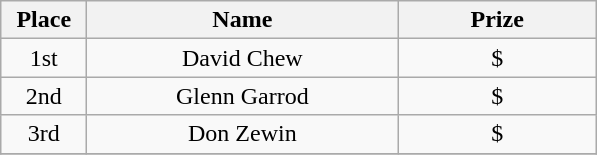<table class="wikitable">
<tr>
<th width="50">Place</th>
<th width="200">Name</th>
<th width="125">Prize</th>
</tr>
<tr>
<td align = "center">1st</td>
<td align = "center">David Chew</td>
<td align = "center">$</td>
</tr>
<tr>
<td align = "center">2nd</td>
<td align = "center">Glenn Garrod</td>
<td align = "center">$</td>
</tr>
<tr>
<td align = "center">3rd</td>
<td align = "center">Don Zewin</td>
<td align = "center">$</td>
</tr>
<tr>
</tr>
</table>
